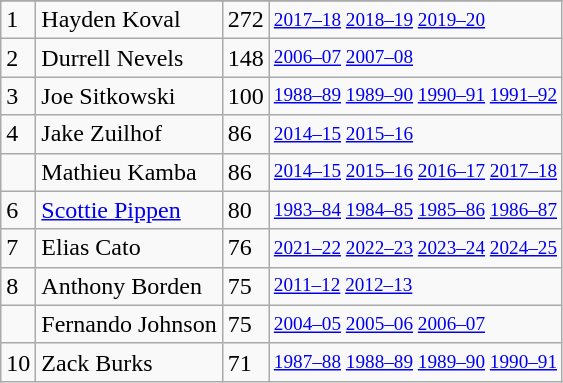<table class="wikitable">
<tr>
</tr>
<tr>
<td>1</td>
<td>Hayden Koval</td>
<td>272</td>
<td style="font-size:80%;"><a href='#'>2017–18</a> <a href='#'>2018–19</a> <a href='#'>2019–20</a></td>
</tr>
<tr>
<td>2</td>
<td>Durrell Nevels</td>
<td>148</td>
<td style="font-size:80%;"><a href='#'>2006–07</a> <a href='#'>2007–08</a></td>
</tr>
<tr>
<td>3</td>
<td>Joe Sitkowski</td>
<td>100</td>
<td style="font-size:80%;"><a href='#'>1988–89</a> <a href='#'>1989–90</a> <a href='#'>1990–91</a> <a href='#'>1991–92</a></td>
</tr>
<tr>
<td>4</td>
<td>Jake Zuilhof</td>
<td>86</td>
<td style="font-size:80%;"><a href='#'>2014–15</a> <a href='#'>2015–16</a></td>
</tr>
<tr>
<td></td>
<td>Mathieu Kamba</td>
<td>86</td>
<td style="font-size:80%;"><a href='#'>2014–15</a> <a href='#'>2015–16</a> <a href='#'>2016–17</a> <a href='#'>2017–18</a></td>
</tr>
<tr>
<td>6</td>
<td><a href='#'>Scottie Pippen</a></td>
<td>80</td>
<td style="font-size:80%;"><a href='#'>1983–84</a> <a href='#'>1984–85</a> <a href='#'>1985–86</a> <a href='#'>1986–87</a></td>
</tr>
<tr>
<td>7</td>
<td>Elias Cato</td>
<td>76</td>
<td style="font-size:80%;"><a href='#'>2021–22</a> <a href='#'>2022–23</a> <a href='#'>2023–24</a> <a href='#'>2024–25</a></td>
</tr>
<tr>
<td>8</td>
<td>Anthony Borden</td>
<td>75</td>
<td style="font-size:80%;"><a href='#'>2011–12</a> <a href='#'>2012–13</a></td>
</tr>
<tr>
<td></td>
<td>Fernando Johnson</td>
<td>75</td>
<td style="font-size:80%;"><a href='#'>2004–05</a> <a href='#'>2005–06</a> <a href='#'>2006–07</a></td>
</tr>
<tr>
<td>10</td>
<td>Zack Burks</td>
<td>71</td>
<td style="font-size:80%;"><a href='#'>1987–88</a> <a href='#'>1988–89</a> <a href='#'>1989–90</a> <a href='#'>1990–91</a></td>
</tr>
</table>
